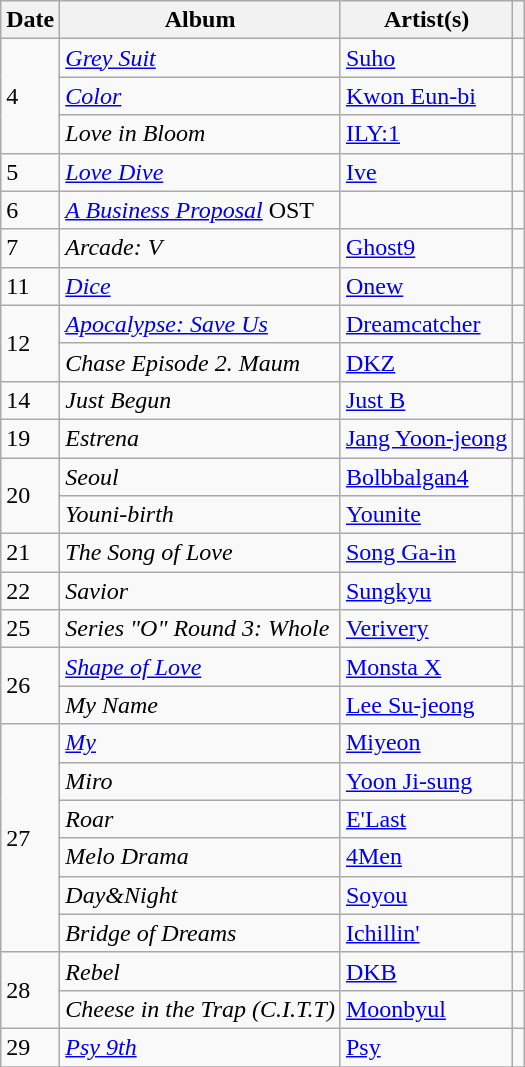<table class="wikitable">
<tr>
<th>Date</th>
<th>Album</th>
<th>Artist(s)</th>
<th></th>
</tr>
<tr>
<td rowspan="3">4</td>
<td><em><a href='#'>Grey Suit</a></em></td>
<td><a href='#'>Suho</a></td>
<td></td>
</tr>
<tr>
<td><em><a href='#'>Color</a></em></td>
<td><a href='#'>Kwon Eun-bi</a></td>
<td></td>
</tr>
<tr>
<td><em>Love in Bloom</em></td>
<td><a href='#'>ILY:1</a></td>
<td></td>
</tr>
<tr>
<td>5</td>
<td><em><a href='#'>Love Dive</a></em></td>
<td><a href='#'>Ive</a></td>
<td></td>
</tr>
<tr>
<td>6</td>
<td><em><a href='#'>A Business Proposal</a></em> OST</td>
<td></td>
<td></td>
</tr>
<tr>
<td>7</td>
<td><em>Arcade: V</em></td>
<td><a href='#'>Ghost9</a></td>
<td></td>
</tr>
<tr>
<td>11</td>
<td><em><a href='#'>Dice</a></em></td>
<td><a href='#'>Onew</a></td>
<td></td>
</tr>
<tr>
<td rowspan="2">12</td>
<td><em><a href='#'>Apocalypse: Save Us</a></em></td>
<td><a href='#'>Dreamcatcher</a></td>
<td></td>
</tr>
<tr>
<td><em>Chase Episode 2. Maum</em></td>
<td><a href='#'>DKZ</a></td>
<td></td>
</tr>
<tr>
<td>14</td>
<td><em>Just Begun</em></td>
<td><a href='#'>Just B</a></td>
<td></td>
</tr>
<tr>
<td>19</td>
<td><em>Estrena</em></td>
<td><a href='#'>Jang Yoon-jeong</a></td>
<td></td>
</tr>
<tr>
<td rowspan="2">20</td>
<td><em>Seoul</em></td>
<td><a href='#'>Bolbbalgan4</a></td>
<td></td>
</tr>
<tr>
<td><em>Youni-birth</em></td>
<td><a href='#'>Younite</a></td>
<td></td>
</tr>
<tr>
<td>21</td>
<td><em>The Song of Love</em></td>
<td><a href='#'>Song Ga-in</a></td>
<td></td>
</tr>
<tr>
<td>22</td>
<td><em>Savior</em></td>
<td><a href='#'>Sungkyu</a></td>
<td></td>
</tr>
<tr>
<td>25</td>
<td><em>Series "O" Round 3: Whole</em></td>
<td><a href='#'>Verivery</a></td>
<td></td>
</tr>
<tr>
<td rowspan="2">26</td>
<td><em><a href='#'>Shape of Love</a></em></td>
<td><a href='#'>Monsta X</a></td>
<td></td>
</tr>
<tr>
<td><em>My Name</em></td>
<td><a href='#'>Lee Su-jeong</a></td>
<td></td>
</tr>
<tr>
<td rowspan="6">27</td>
<td><em><a href='#'>My</a></em></td>
<td><a href='#'>Miyeon</a></td>
<td></td>
</tr>
<tr>
<td><em>Miro</em></td>
<td><a href='#'>Yoon Ji-sung</a></td>
<td></td>
</tr>
<tr>
<td><em>Roar</em></td>
<td><a href='#'>E'Last</a></td>
<td></td>
</tr>
<tr>
<td><em>Melo Drama</em></td>
<td><a href='#'>4Men</a></td>
<td></td>
</tr>
<tr>
<td><em>Day&Night</em></td>
<td><a href='#'>Soyou</a></td>
<td></td>
</tr>
<tr>
<td><em>Bridge of Dreams</em></td>
<td><a href='#'>Ichillin'</a></td>
<td></td>
</tr>
<tr>
<td rowspan="2">28</td>
<td><em>Rebel</em></td>
<td><a href='#'>DKB</a></td>
<td></td>
</tr>
<tr>
<td><em>Cheese in the Trap (C.I.T.T)</em></td>
<td><a href='#'>Moonbyul</a></td>
<td></td>
</tr>
<tr>
<td>29</td>
<td><em><a href='#'>Psy 9th</a></em></td>
<td><a href='#'>Psy</a></td>
<td></td>
</tr>
<tr>
</tr>
</table>
